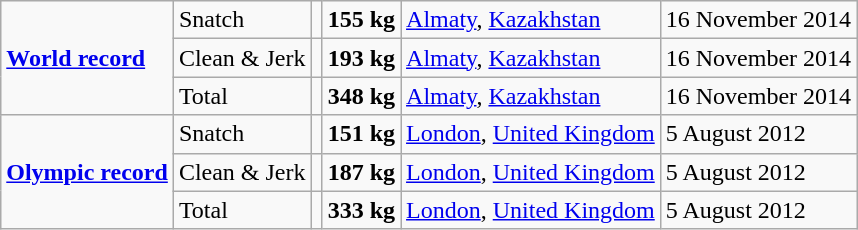<table class="wikitable">
<tr>
<td rowspan=3><strong><a href='#'>World record</a></strong></td>
<td>Snatch</td>
<td></td>
<td><strong>155 kg</strong></td>
<td><a href='#'>Almaty</a>, <a href='#'>Kazakhstan</a></td>
<td>16 November 2014</td>
</tr>
<tr>
<td>Clean & Jerk</td>
<td></td>
<td><strong>193 kg</strong></td>
<td><a href='#'>Almaty</a>, <a href='#'>Kazakhstan</a></td>
<td>16 November 2014</td>
</tr>
<tr>
<td>Total</td>
<td></td>
<td><strong>348 kg</strong></td>
<td><a href='#'>Almaty</a>, <a href='#'>Kazakhstan</a></td>
<td>16 November 2014</td>
</tr>
<tr>
<td rowspan=3><strong><a href='#'>Olympic record</a></strong></td>
<td>Snatch</td>
<td></td>
<td><strong>151 kg</strong></td>
<td><a href='#'>London</a>, <a href='#'>United Kingdom</a></td>
<td>5 August 2012</td>
</tr>
<tr>
<td>Clean & Jerk</td>
<td></td>
<td><strong>187 kg</strong></td>
<td><a href='#'>London</a>, <a href='#'>United Kingdom</a></td>
<td>5 August 2012</td>
</tr>
<tr>
<td>Total</td>
<td></td>
<td><strong>333 kg</strong></td>
<td><a href='#'>London</a>, <a href='#'>United Kingdom</a></td>
<td>5 August 2012</td>
</tr>
</table>
